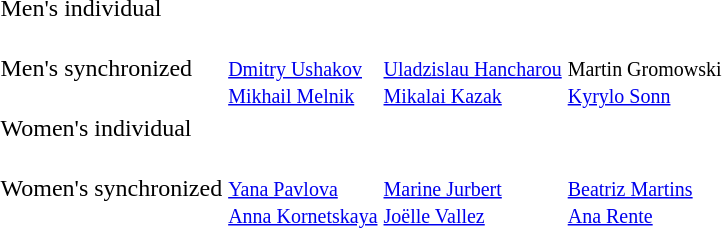<table>
<tr>
<td>Men's individual<br></td>
<td></td>
<td></td>
<td></td>
</tr>
<tr>
<td>Men's synchronized<br></td>
<td> <br> <small> <a href='#'>Dmitry Ushakov</a> <br> <a href='#'>Mikhail Melnik</a> </small></td>
<td> <br> <small> <a href='#'>Uladzislau Hancharou</a> <br> <a href='#'>Mikalai Kazak</a> </small></td>
<td> <br> <small> Martin Gromowski <br> <a href='#'>Kyrylo Sonn</a> </small></td>
</tr>
<tr>
<td>Women's individual<br></td>
<td></td>
<td></td>
<td></td>
</tr>
<tr>
<td>Women's synchronized<br></td>
<td> <br> <small> <a href='#'>Yana Pavlova</a> <br> <a href='#'>Anna Kornetskaya</a> </small></td>
<td> <br> <small> <a href='#'>Marine Jurbert</a> <br> <a href='#'>Joëlle Vallez</a> </small></td>
<td> <br> <small> <a href='#'>Beatriz Martins</a> <br> <a href='#'>Ana Rente</a> </small></td>
</tr>
</table>
